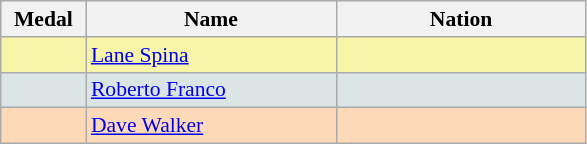<table class=wikitable style="border:1px solid #AAAAAA;font-size:90%">
<tr bgcolor="#E4E4E4">
<th width=50>Medal</th>
<th width=160>Name</th>
<th width=160>Nation</th>
</tr>
<tr bgcolor="#F7F6A8">
<td align="center"></td>
<td><a href='#'>Lane Spina</a></td>
<td></td>
</tr>
<tr bgcolor="#DCE5E5">
<td align="center"></td>
<td><a href='#'>Roberto Franco</a></td>
<td></td>
</tr>
<tr bgcolor="#FFDAB9">
<td align="center"></td>
<td><a href='#'>Dave Walker</a></td>
<td></td>
</tr>
</table>
